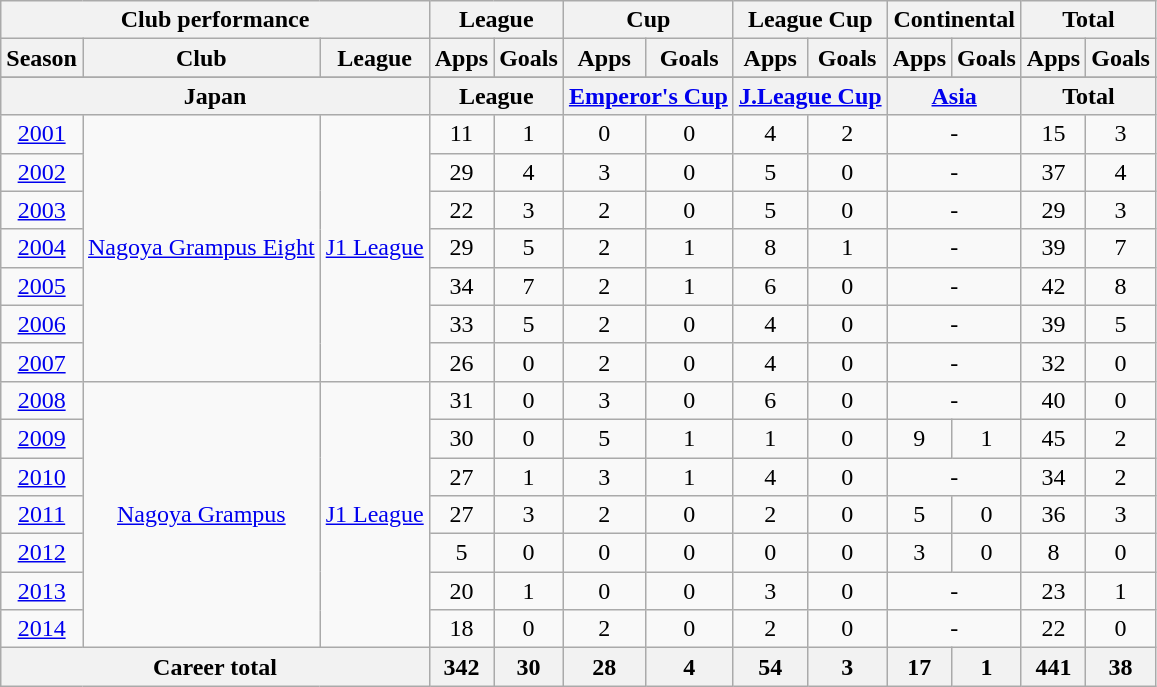<table class="wikitable" style="text-align:center">
<tr>
<th colspan=3>Club performance</th>
<th colspan=2>League</th>
<th colspan=2>Cup</th>
<th colspan=2>League Cup</th>
<th colspan=2>Continental</th>
<th colspan=2>Total</th>
</tr>
<tr>
<th>Season</th>
<th>Club</th>
<th>League</th>
<th>Apps</th>
<th>Goals</th>
<th>Apps</th>
<th>Goals</th>
<th>Apps</th>
<th>Goals</th>
<th>Apps</th>
<th>Goals</th>
<th>Apps</th>
<th>Goals</th>
</tr>
<tr>
</tr>
<tr>
<th colspan=3>Japan</th>
<th colspan=2>League</th>
<th colspan=2><a href='#'>Emperor's Cup</a></th>
<th colspan=2><a href='#'>J.League Cup</a></th>
<th colspan=2><a href='#'>Asia</a></th>
<th colspan=2>Total</th>
</tr>
<tr>
<td><a href='#'>2001</a></td>
<td rowspan="7"><a href='#'>Nagoya Grampus Eight</a></td>
<td rowspan="7"><a href='#'>J1 League</a></td>
<td>11</td>
<td>1</td>
<td>0</td>
<td>0</td>
<td>4</td>
<td>2</td>
<td colspan="2">-</td>
<td>15</td>
<td>3</td>
</tr>
<tr>
<td><a href='#'>2002</a></td>
<td>29</td>
<td>4</td>
<td>3</td>
<td>0</td>
<td>5</td>
<td>0</td>
<td colspan="2">-</td>
<td>37</td>
<td>4</td>
</tr>
<tr>
<td><a href='#'>2003</a></td>
<td>22</td>
<td>3</td>
<td>2</td>
<td>0</td>
<td>5</td>
<td>0</td>
<td colspan="2">-</td>
<td>29</td>
<td>3</td>
</tr>
<tr>
<td><a href='#'>2004</a></td>
<td>29</td>
<td>5</td>
<td>2</td>
<td>1</td>
<td>8</td>
<td>1</td>
<td colspan="2">-</td>
<td>39</td>
<td>7</td>
</tr>
<tr>
<td><a href='#'>2005</a></td>
<td>34</td>
<td>7</td>
<td>2</td>
<td>1</td>
<td>6</td>
<td>0</td>
<td colspan="2">-</td>
<td>42</td>
<td>8</td>
</tr>
<tr>
<td><a href='#'>2006</a></td>
<td>33</td>
<td>5</td>
<td>2</td>
<td>0</td>
<td>4</td>
<td>0</td>
<td colspan="2">-</td>
<td>39</td>
<td>5</td>
</tr>
<tr>
<td><a href='#'>2007</a></td>
<td>26</td>
<td>0</td>
<td>2</td>
<td>0</td>
<td>4</td>
<td>0</td>
<td colspan="2">-</td>
<td>32</td>
<td>0</td>
</tr>
<tr>
<td><a href='#'>2008</a></td>
<td rowspan="7"><a href='#'>Nagoya Grampus</a></td>
<td rowspan="7"><a href='#'>J1 League</a></td>
<td>31</td>
<td>0</td>
<td>3</td>
<td>0</td>
<td>6</td>
<td>0</td>
<td colspan="2">-</td>
<td>40</td>
<td>0</td>
</tr>
<tr>
<td><a href='#'>2009</a></td>
<td>30</td>
<td>0</td>
<td>5</td>
<td>1</td>
<td>1</td>
<td>0</td>
<td>9</td>
<td>1</td>
<td>45</td>
<td>2</td>
</tr>
<tr>
<td><a href='#'>2010</a></td>
<td>27</td>
<td>1</td>
<td>3</td>
<td>1</td>
<td>4</td>
<td>0</td>
<td colspan="2">-</td>
<td>34</td>
<td>2</td>
</tr>
<tr>
<td><a href='#'>2011</a></td>
<td>27</td>
<td>3</td>
<td>2</td>
<td>0</td>
<td>2</td>
<td>0</td>
<td>5</td>
<td>0</td>
<td>36</td>
<td>3</td>
</tr>
<tr>
<td><a href='#'>2012</a></td>
<td>5</td>
<td>0</td>
<td>0</td>
<td>0</td>
<td>0</td>
<td>0</td>
<td>3</td>
<td>0</td>
<td>8</td>
<td>0</td>
</tr>
<tr>
<td><a href='#'>2013</a></td>
<td>20</td>
<td>1</td>
<td>0</td>
<td>0</td>
<td>3</td>
<td>0</td>
<td colspan="2">-</td>
<td>23</td>
<td>1</td>
</tr>
<tr>
<td><a href='#'>2014</a></td>
<td>18</td>
<td>0</td>
<td>2</td>
<td>0</td>
<td>2</td>
<td>0</td>
<td colspan="2">-</td>
<td>22</td>
<td>0</td>
</tr>
<tr>
<th colspan=3>Career total</th>
<th>342</th>
<th>30</th>
<th>28</th>
<th>4</th>
<th>54</th>
<th>3</th>
<th>17</th>
<th>1</th>
<th>441</th>
<th>38</th>
</tr>
</table>
